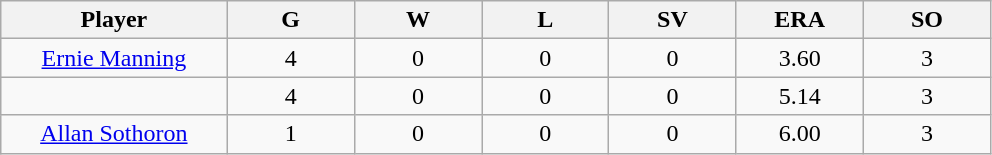<table class="wikitable sortable">
<tr>
<th bgcolor="#DDDDFF" width="16%">Player</th>
<th bgcolor="#DDDDFF" width="9%">G</th>
<th bgcolor="#DDDDFF" width="9%">W</th>
<th bgcolor="#DDDDFF" width="9%">L</th>
<th bgcolor="#DDDDFF" width="9%">SV</th>
<th bgcolor="#DDDDFF" width="9%">ERA</th>
<th bgcolor="#DDDDFF" width="9%">SO</th>
</tr>
<tr align="center">
<td><a href='#'>Ernie Manning</a></td>
<td>4</td>
<td>0</td>
<td>0</td>
<td>0</td>
<td>3.60</td>
<td>3</td>
</tr>
<tr align=center>
<td></td>
<td>4</td>
<td>0</td>
<td>0</td>
<td>0</td>
<td>5.14</td>
<td>3</td>
</tr>
<tr align="center">
<td><a href='#'>Allan Sothoron</a></td>
<td>1</td>
<td>0</td>
<td>0</td>
<td>0</td>
<td>6.00</td>
<td>3</td>
</tr>
</table>
